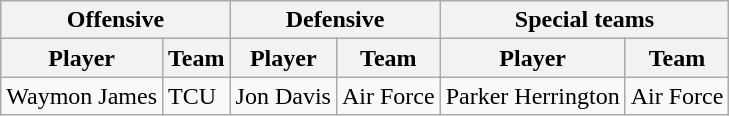<table class="wikitable">
<tr>
<th colspan="2">Offensive</th>
<th colspan="2">Defensive</th>
<th colspan="2">Special teams</th>
</tr>
<tr>
<th>Player</th>
<th>Team</th>
<th>Player</th>
<th>Team</th>
<th>Player</th>
<th>Team</th>
</tr>
<tr>
<td>Waymon James</td>
<td>TCU</td>
<td>Jon Davis</td>
<td>Air Force</td>
<td>Parker Herrington</td>
<td>Air Force</td>
</tr>
</table>
